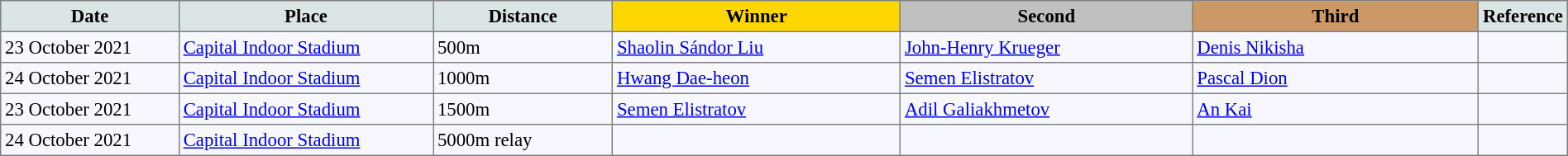<table bgcolor="#f7f8ff" cellpadding="3" cellspacing="0" border="1" style="font-size: 95%; border: gray solid 1px; border-collapse: collapse;">
<tr bgcolor="#cccccc" (1>
<td width="150" align="center" bgcolor="#dce5e5"><strong>Date</strong></td>
<td width="220" align="center" bgcolor="#dce5e5"><strong>Place</strong></td>
<td width="150" align="center" bgcolor="#dce5e5"><strong>Distance</strong></td>
<td align="center" bgcolor="gold" width="250"><strong>Winner</strong></td>
<td align="center" bgcolor="silver" width="250"><strong>Second</strong></td>
<td width="250" align="center" bgcolor="#cc9966"><strong>Third</strong></td>
<td width="30" align="center" bgcolor="#dce5e5"><strong>Reference</strong></td>
</tr>
<tr align="left">
<td>23 October 2021</td>
<td><a href='#'>Capital Indoor Stadium</a></td>
<td>500m</td>
<td> <a href='#'>Shaolin Sándor Liu</a></td>
<td> <a href='#'>John-Henry Krueger</a></td>
<td> <a href='#'>Denis Nikisha</a></td>
<td></td>
</tr>
<tr align="left">
<td>24 October 2021</td>
<td><a href='#'>Capital Indoor Stadium</a></td>
<td>1000m</td>
<td> <a href='#'>Hwang Dae-heon</a></td>
<td> <a href='#'>Semen Elistratov</a></td>
<td> <a href='#'>Pascal Dion</a></td>
<td></td>
</tr>
<tr align="left">
<td>23 October 2021</td>
<td><a href='#'>Capital Indoor Stadium</a></td>
<td>1500m</td>
<td> <a href='#'>Semen Elistratov</a></td>
<td> <a href='#'>Adil Galiakhmetov</a></td>
<td> <a href='#'>An Kai</a></td>
<td></td>
</tr>
<tr align="left">
<td>24 October 2021</td>
<td><a href='#'>Capital Indoor Stadium</a></td>
<td>5000m relay</td>
<td></td>
<td></td>
<td></td>
<td></td>
</tr>
</table>
